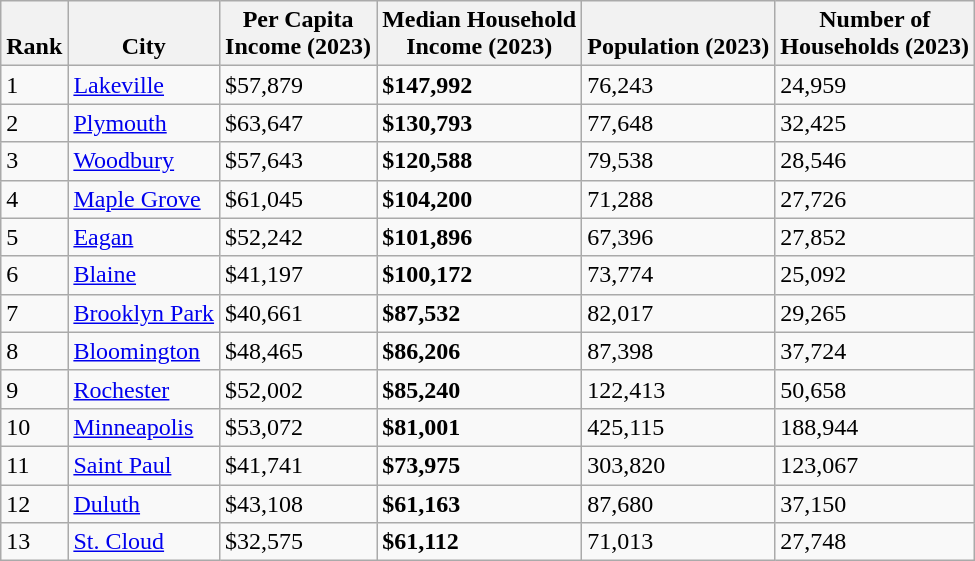<table class="wikitable sortable">
<tr valign=bottom>
<th>Rank</th>
<th>City</th>
<th>Per Capita<br>Income (2023)</th>
<th><strong>Median Household<br>Income (2023)</strong></th>
<th>Population (2023)</th>
<th>Number of<br>Households (2023)</th>
</tr>
<tr>
<td>1</td>
<td><a href='#'>Lakeville</a></td>
<td>$57,879</td>
<td><strong>$147,992</strong></td>
<td>76,243</td>
<td>24,959</td>
</tr>
<tr>
<td>2</td>
<td><a href='#'>Plymouth</a></td>
<td>$63,647</td>
<td><strong>$130,793</strong></td>
<td>77,648</td>
<td>32,425</td>
</tr>
<tr>
<td>3</td>
<td><a href='#'>Woodbury</a></td>
<td>$57,643</td>
<td><strong>$120,588</strong></td>
<td>79,538</td>
<td>28,546</td>
</tr>
<tr>
<td>4</td>
<td><a href='#'>Maple Grove</a></td>
<td>$61,045</td>
<td><strong>$104,200</strong></td>
<td>71,288</td>
<td>27,726</td>
</tr>
<tr>
<td>5</td>
<td><a href='#'>Eagan</a></td>
<td>$52,242</td>
<td><strong>$101,896</strong></td>
<td>67,396</td>
<td>27,852</td>
</tr>
<tr>
<td>6</td>
<td><a href='#'>Blaine</a></td>
<td>$41,197</td>
<td><strong>$100,172</strong></td>
<td>73,774</td>
<td>25,092</td>
</tr>
<tr>
<td>7</td>
<td><a href='#'>Brooklyn Park</a></td>
<td>$40,661</td>
<td><strong>$87,532</strong></td>
<td>82,017</td>
<td>29,265</td>
</tr>
<tr>
<td>8</td>
<td><a href='#'>Bloomington</a></td>
<td>$48,465</td>
<td><strong>$86,206</strong></td>
<td>87,398</td>
<td>37,724</td>
</tr>
<tr>
<td>9</td>
<td><a href='#'>Rochester</a></td>
<td>$52,002</td>
<td><strong>$85,240</strong></td>
<td>122,413</td>
<td>50,658</td>
</tr>
<tr>
<td>10</td>
<td><a href='#'>Minneapolis</a></td>
<td>$53,072</td>
<td><strong>$81,001</strong></td>
<td>425,115</td>
<td>188,944</td>
</tr>
<tr>
<td>11</td>
<td><a href='#'>Saint Paul</a></td>
<td>$41,741</td>
<td><strong>$73,975</strong></td>
<td>303,820</td>
<td>123,067</td>
</tr>
<tr>
<td>12</td>
<td><a href='#'>Duluth</a></td>
<td>$43,108</td>
<td><strong>$61,163</strong></td>
<td>87,680</td>
<td>37,150</td>
</tr>
<tr>
<td>13</td>
<td><a href='#'>St. Cloud</a></td>
<td>$32,575</td>
<td><strong>$61,112</strong></td>
<td>71,013</td>
<td>27,748</td>
</tr>
</table>
